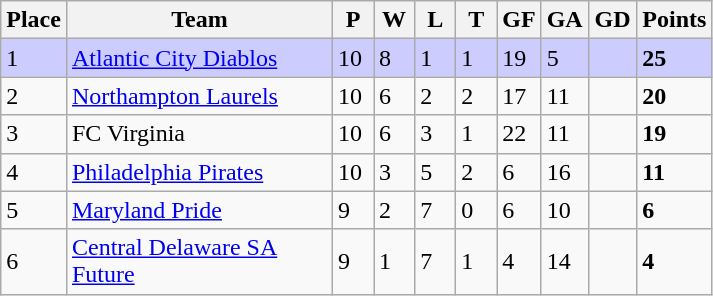<table class="wikitable">
<tr>
<th>Place</th>
<th width="170">Team</th>
<th width="20">P</th>
<th width="20">W</th>
<th width="20">L</th>
<th width="20">T</th>
<th width="20">GF</th>
<th width="20">GA</th>
<th width="25">GD</th>
<th>Points</th>
</tr>
<tr bgcolor=#ccccff>
<td>1</td>
<td><a href='#'>Atlantic City Diablos</a></td>
<td>10</td>
<td>8</td>
<td>1</td>
<td>1</td>
<td>19</td>
<td>5</td>
<td></td>
<td><strong>25</strong></td>
</tr>
<tr>
<td>2</td>
<td><a href='#'>Northampton Laurels</a></td>
<td>10</td>
<td>6</td>
<td>2</td>
<td>2</td>
<td>17</td>
<td>11</td>
<td></td>
<td><strong>20</strong></td>
</tr>
<tr>
<td>3</td>
<td>FC Virginia</td>
<td>10</td>
<td>6</td>
<td>3</td>
<td>1</td>
<td>22</td>
<td>11</td>
<td></td>
<td><strong>19</strong></td>
</tr>
<tr>
<td>4</td>
<td><a href='#'>Philadelphia Pirates</a></td>
<td>10</td>
<td>3</td>
<td>5</td>
<td>2</td>
<td>6</td>
<td>16</td>
<td></td>
<td><strong>11</strong></td>
</tr>
<tr>
<td>5</td>
<td><a href='#'>Maryland Pride</a></td>
<td>9</td>
<td>2</td>
<td>7</td>
<td>0</td>
<td>6</td>
<td>10</td>
<td></td>
<td><strong>6</strong></td>
</tr>
<tr>
<td>6</td>
<td><a href='#'>Central Delaware SA Future</a></td>
<td>9</td>
<td>1</td>
<td>7</td>
<td>1</td>
<td>4</td>
<td>14</td>
<td></td>
<td><strong>4</strong></td>
</tr>
</table>
